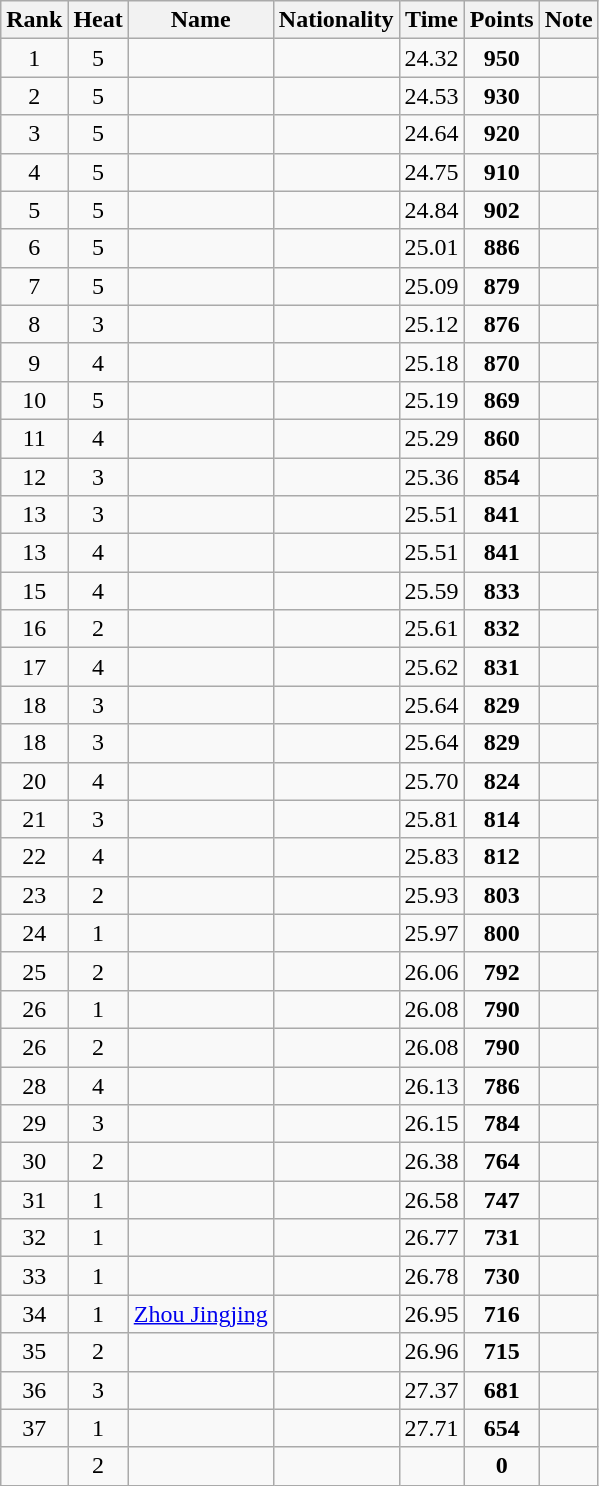<table class="wikitable sortable" style="text-align:center">
<tr>
<th>Rank</th>
<th>Heat</th>
<th>Name</th>
<th>Nationality</th>
<th>Time</th>
<th>Points</th>
<th>Note</th>
</tr>
<tr>
<td>1</td>
<td>5</td>
<td align=left></td>
<td align=left></td>
<td>24.32</td>
<td><strong>950</strong></td>
<td></td>
</tr>
<tr>
<td>2</td>
<td>5</td>
<td align=left></td>
<td align=left></td>
<td>24.53</td>
<td><strong>930</strong></td>
<td></td>
</tr>
<tr>
<td>3</td>
<td>5</td>
<td align=left></td>
<td align=left></td>
<td>24.64</td>
<td><strong>920</strong></td>
<td></td>
</tr>
<tr>
<td>4</td>
<td>5</td>
<td align=left></td>
<td align=left></td>
<td>24.75</td>
<td><strong>910</strong></td>
<td></td>
</tr>
<tr>
<td>5</td>
<td>5</td>
<td align=left></td>
<td align=left></td>
<td>24.84</td>
<td><strong>902</strong></td>
<td></td>
</tr>
<tr>
<td>6</td>
<td>5</td>
<td align=left></td>
<td align=left></td>
<td>25.01</td>
<td><strong>886</strong></td>
<td></td>
</tr>
<tr>
<td>7</td>
<td>5</td>
<td align=left></td>
<td align=left></td>
<td>25.09</td>
<td><strong>879</strong></td>
<td></td>
</tr>
<tr>
<td>8</td>
<td>3</td>
<td align=left></td>
<td align=left></td>
<td>25.12</td>
<td><strong>876</strong></td>
<td></td>
</tr>
<tr>
<td>9</td>
<td>4</td>
<td align=left></td>
<td align=left></td>
<td>25.18</td>
<td><strong>870</strong></td>
<td></td>
</tr>
<tr>
<td>10</td>
<td>5</td>
<td align=left></td>
<td align=left></td>
<td>25.19</td>
<td><strong>869</strong></td>
<td></td>
</tr>
<tr>
<td>11</td>
<td>4</td>
<td align=left></td>
<td align=left></td>
<td>25.29</td>
<td><strong>860</strong></td>
<td></td>
</tr>
<tr>
<td>12</td>
<td>3</td>
<td align=left></td>
<td align=left></td>
<td>25.36</td>
<td><strong>854</strong></td>
<td></td>
</tr>
<tr>
<td>13</td>
<td>3</td>
<td align=left></td>
<td align=left></td>
<td>25.51</td>
<td><strong>841</strong></td>
<td></td>
</tr>
<tr>
<td>13</td>
<td>4</td>
<td align=left></td>
<td align=left></td>
<td>25.51</td>
<td><strong>841</strong></td>
<td></td>
</tr>
<tr>
<td>15</td>
<td>4</td>
<td align=left></td>
<td align=left></td>
<td>25.59</td>
<td><strong>833</strong></td>
<td></td>
</tr>
<tr>
<td>16</td>
<td>2</td>
<td align=left></td>
<td align=left></td>
<td>25.61</td>
<td><strong>832</strong></td>
<td></td>
</tr>
<tr>
<td>17</td>
<td>4</td>
<td align=left></td>
<td align=left></td>
<td>25.62</td>
<td><strong>831</strong></td>
<td></td>
</tr>
<tr>
<td>18</td>
<td>3</td>
<td align=left></td>
<td align=left></td>
<td>25.64</td>
<td><strong>829</strong></td>
<td></td>
</tr>
<tr>
<td>18</td>
<td>3</td>
<td align=left></td>
<td align=left></td>
<td>25.64</td>
<td><strong>829</strong></td>
<td></td>
</tr>
<tr>
<td>20</td>
<td>4</td>
<td align=left></td>
<td align=left></td>
<td>25.70</td>
<td><strong>824</strong></td>
<td></td>
</tr>
<tr>
<td>21</td>
<td>3</td>
<td align=left></td>
<td align=left></td>
<td>25.81</td>
<td><strong>814</strong></td>
<td></td>
</tr>
<tr>
<td>22</td>
<td>4</td>
<td align=left></td>
<td align=left></td>
<td>25.83</td>
<td><strong>812</strong></td>
<td></td>
</tr>
<tr>
<td>23</td>
<td>2</td>
<td align=left></td>
<td align=left></td>
<td>25.93</td>
<td><strong>803</strong></td>
<td></td>
</tr>
<tr>
<td>24</td>
<td>1</td>
<td align=left></td>
<td align=left></td>
<td>25.97</td>
<td><strong>800</strong></td>
<td></td>
</tr>
<tr>
<td>25</td>
<td>2</td>
<td align=left></td>
<td align=left></td>
<td>26.06</td>
<td><strong>792</strong></td>
<td></td>
</tr>
<tr>
<td>26</td>
<td>1</td>
<td align=left></td>
<td align=left></td>
<td>26.08</td>
<td><strong>790</strong></td>
<td></td>
</tr>
<tr>
<td>26</td>
<td>2</td>
<td align=left></td>
<td align=left></td>
<td>26.08</td>
<td><strong>790</strong></td>
<td></td>
</tr>
<tr>
<td>28</td>
<td>4</td>
<td align=left></td>
<td align=left></td>
<td>26.13</td>
<td><strong>786</strong></td>
<td></td>
</tr>
<tr>
<td>29</td>
<td>3</td>
<td align=left></td>
<td align=left></td>
<td>26.15</td>
<td><strong>784</strong></td>
<td></td>
</tr>
<tr>
<td>30</td>
<td>2</td>
<td align=left></td>
<td align=left></td>
<td>26.38</td>
<td><strong>764</strong></td>
<td></td>
</tr>
<tr>
<td>31</td>
<td>1</td>
<td align=left></td>
<td align=left></td>
<td>26.58</td>
<td><strong>747</strong></td>
<td></td>
</tr>
<tr>
<td>32</td>
<td>1</td>
<td align=left></td>
<td align=left></td>
<td>26.77</td>
<td><strong>731</strong></td>
<td></td>
</tr>
<tr>
<td>33</td>
<td>1</td>
<td align=left></td>
<td align=left></td>
<td>26.78</td>
<td><strong>730</strong></td>
<td></td>
</tr>
<tr>
<td>34</td>
<td>1</td>
<td align=left><a href='#'>Zhou Jingjing</a></td>
<td align=left></td>
<td>26.95</td>
<td><strong>716</strong></td>
<td></td>
</tr>
<tr>
<td>35</td>
<td>2</td>
<td align=left></td>
<td align=left></td>
<td>26.96</td>
<td><strong>715</strong></td>
<td></td>
</tr>
<tr>
<td>36</td>
<td>3</td>
<td align=left></td>
<td align=left></td>
<td>27.37</td>
<td><strong>681</strong></td>
<td></td>
</tr>
<tr>
<td>37</td>
<td>1</td>
<td align=left></td>
<td align=left></td>
<td>27.71</td>
<td><strong>654</strong></td>
<td></td>
</tr>
<tr>
<td></td>
<td>2</td>
<td align=left></td>
<td align=left></td>
<td></td>
<td><strong>0</strong></td>
<td></td>
</tr>
</table>
